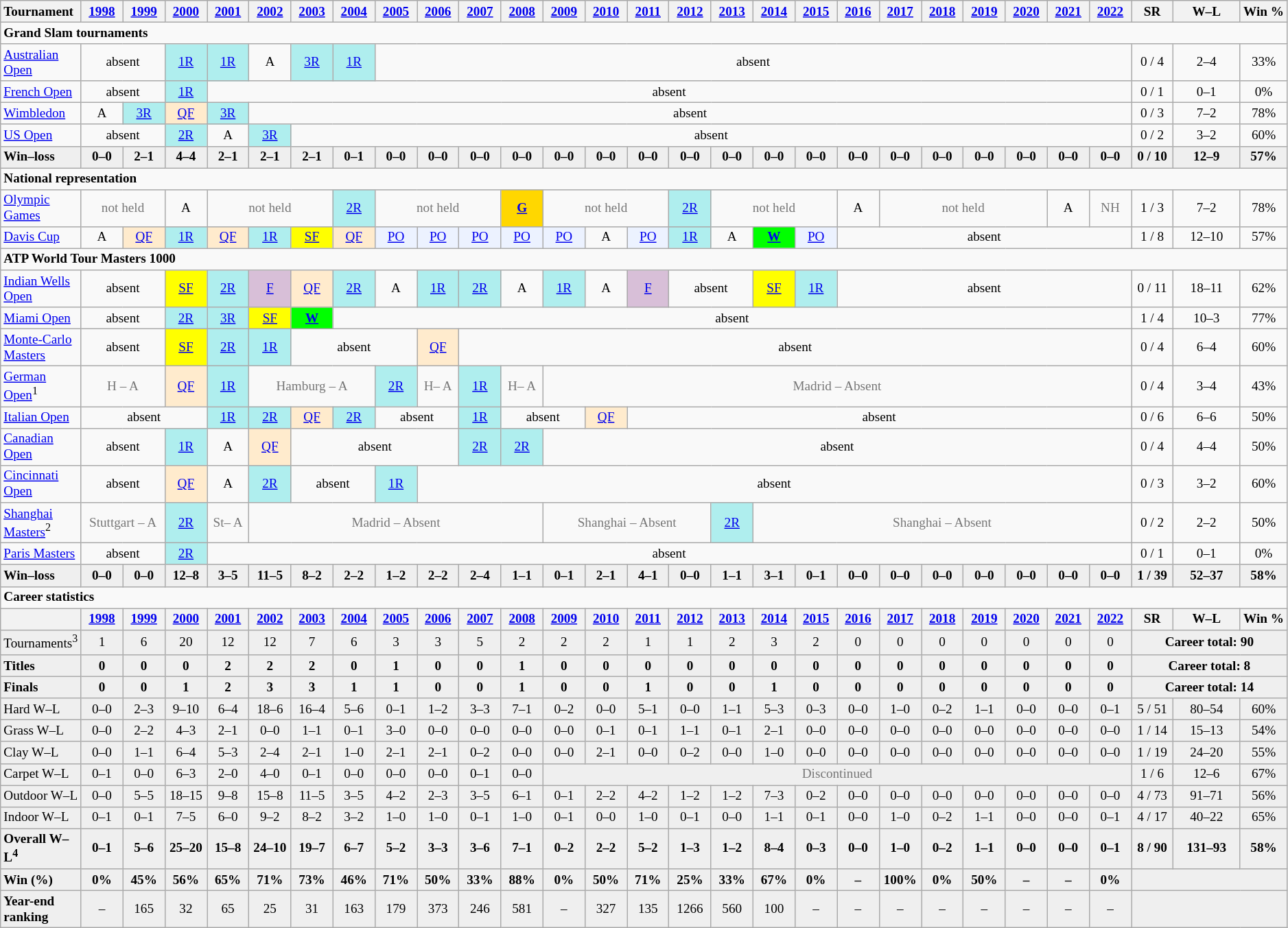<table class="wikitable nowrap" style=text-align:center;font-size:80%>
<tr>
<th style="text-align:left;">Tournament</th>
<th width=35><a href='#'>1998</a></th>
<th width=35><a href='#'>1999</a></th>
<th width=35><a href='#'>2000</a></th>
<th width=35><a href='#'>2001</a></th>
<th width=35><a href='#'>2002</a></th>
<th width=35><a href='#'>2003</a></th>
<th width=35><a href='#'>2004</a></th>
<th width=35><a href='#'>2005</a></th>
<th width=35><a href='#'>2006</a></th>
<th width=35><a href='#'>2007</a></th>
<th width=35><a href='#'>2008</a></th>
<th width=35><a href='#'>2009</a></th>
<th width=35><a href='#'>2010</a></th>
<th width=35><a href='#'>2011</a></th>
<th width=35><a href='#'>2012</a></th>
<th width=35><a href='#'>2013</a></th>
<th width=35><a href='#'>2014</a></th>
<th width=35><a href='#'>2015</a></th>
<th width=35><a href='#'>2016</a></th>
<th width=35><a href='#'>2017</a></th>
<th width=35><a href='#'>2018</a></th>
<th width=35><a href='#'>2019</a></th>
<th width=35><a href='#'>2020</a></th>
<th width=35><a href='#'>2021</a></th>
<th width=35><a href='#'>2022</a></th>
<th width=35>SR</th>
<th width=30>W–L</th>
<th width=30>Win %</th>
</tr>
<tr>
<td colspan="29" style="text-align:left;"><strong>Grand Slam tournaments</strong></td>
</tr>
<tr>
<td align=left><a href='#'>Australian Open</a></td>
<td colspan=2>absent</td>
<td bgcolor=afeeee><a href='#'>1R</a></td>
<td bgcolor=afeeee><a href='#'>1R</a></td>
<td>A</td>
<td bgcolor=afeeee><a href='#'>3R</a></td>
<td bgcolor=afeeee><a href='#'>1R</a></td>
<td colspan=18>absent</td>
<td>0 / 4</td>
<td>2–4</td>
<td>33%</td>
</tr>
<tr>
<td align=left><a href='#'>French Open</a></td>
<td colspan=2>absent</td>
<td bgcolor=afeeee><a href='#'>1R</a></td>
<td colspan=22>absent</td>
<td>0 / 1</td>
<td>0–1</td>
<td>0%</td>
</tr>
<tr>
<td align=left><a href='#'>Wimbledon</a></td>
<td>A</td>
<td bgcolor=afeeee><a href='#'>3R</a></td>
<td style="background:blanchedalmond;"><a href='#'>QF</a></td>
<td bgcolor=afeeee><a href='#'>3R</a></td>
<td colspan=21>absent</td>
<td>0 / 3</td>
<td>7–2</td>
<td>78%</td>
</tr>
<tr>
<td align=left><a href='#'>US Open</a></td>
<td colspan=2>absent</td>
<td bgcolor=afeeee><a href='#'>2R</a></td>
<td>A</td>
<td bgcolor=afeeee><a href='#'>3R</a></td>
<td colspan=20>absent</td>
<td>0 / 2</td>
<td>3–2</td>
<td>60%</td>
</tr>
<tr style="font-weight:bold; background:#efefef;">
<td style=text-align:left>Win–loss</td>
<td>0–0</td>
<td>2–1</td>
<td>4–4</td>
<td>2–1</td>
<td>2–1</td>
<td>2–1</td>
<td>0–1</td>
<td>0–0</td>
<td>0–0</td>
<td>0–0</td>
<td>0–0</td>
<td>0–0</td>
<td>0–0</td>
<td>0–0</td>
<td>0–0</td>
<td>0–0</td>
<td>0–0</td>
<td>0–0</td>
<td>0–0</td>
<td>0–0</td>
<td>0–0</td>
<td>0–0</td>
<td>0–0</td>
<td>0–0</td>
<td>0–0</td>
<td>0 / 10</td>
<td>12–9</td>
<td>57%</td>
</tr>
<tr>
<td colspan="29" style="text-align:left;"><strong>National representation</strong></td>
</tr>
<tr>
<td align=left><a href='#'>Olympic Games</a></td>
<td colspan=2 style=color:#767676>not held</td>
<td>A</td>
<td colspan=3 style=color:#767676>not held</td>
<td bgcolor=afeeee><a href='#'>2R</a></td>
<td colspan=3 style=color:#767676>not held</td>
<td bgcolor=gold><a href='#'><strong>G</strong></a></td>
<td colspan=3 style=color:#767676>not held</td>
<td bgcolor=afeeee><a href='#'>2R</a></td>
<td colspan=3 style=color:#767676>not held</td>
<td>A</td>
<td colspan=4 style=color:#767676>not held</td>
<td>A</td>
<td style=color:#767676>NH</td>
<td>1 / 3</td>
<td>7–2</td>
<td>78%</td>
</tr>
<tr>
<td align=left><a href='#'>Davis Cup</a></td>
<td>A</td>
<td style="background:blanchedalmond;"><a href='#'>QF</a></td>
<td bgcolor=afeeee><a href='#'>1R</a></td>
<td style="background:blanchedalmond;"><a href='#'>QF</a></td>
<td bgcolor=afeeee><a href='#'>1R</a></td>
<td style="background:yellow;"><a href='#'>SF</a></td>
<td style="background:blanchedalmond;"><a href='#'>QF</a></td>
<td bgcolor=ecf2ff><a href='#'>PO</a></td>
<td bgcolor=ecf2ff><a href='#'>PO</a></td>
<td bgcolor=ecf2ff><a href='#'>PO</a></td>
<td bgcolor=ecf2ff><a href='#'>PO</a></td>
<td bgcolor=ecf2ff><a href='#'>PO</a></td>
<td>A</td>
<td bgcolor=ecf2ff><a href='#'>PO</a></td>
<td bgcolor=afeeee><a href='#'>1R</a></td>
<td>A</td>
<td style="background:lime;"><a href='#'><strong>W</strong></a></td>
<td bgcolor=ecf2ff><a href='#'>PO</a></td>
<td colspan=7>absent</td>
<td>1 / 8</td>
<td>12–10</td>
<td>57%</td>
</tr>
<tr>
<td colspan="29" style="text-align:left;"><strong>ATP World Tour Masters 1000</strong></td>
</tr>
<tr>
<td align=left><a href='#'>Indian Wells Open</a></td>
<td colspan=2>absent</td>
<td style="background:yellow;"><a href='#'>SF</a></td>
<td bgcolor=afeeee><a href='#'>2R</a></td>
<td style="background:thistle;"><a href='#'>F</a></td>
<td bgcolor=ffebcd><a href='#'>QF</a></td>
<td bgcolor=afeeee><a href='#'>2R</a></td>
<td>A</td>
<td bgcolor=afeeee><a href='#'>1R</a></td>
<td bgcolor=afeeee><a href='#'>2R</a></td>
<td>A</td>
<td bgcolor=afeeee><a href='#'>1R</a></td>
<td>A</td>
<td style="background:thistle;"><a href='#'>F</a></td>
<td colspan=2>absent</td>
<td style="background:yellow;"><a href='#'>SF</a></td>
<td bgcolor=afeeee><a href='#'>1R</a></td>
<td colspan=7>absent</td>
<td>0 / 11</td>
<td>18–11</td>
<td>62%</td>
</tr>
<tr>
<td align=left><a href='#'>Miami Open</a></td>
<td colspan=2>absent</td>
<td bgcolor=afeeee><a href='#'>2R</a></td>
<td bgcolor=afeeee><a href='#'>3R</a></td>
<td style="background:yellow;"><a href='#'>SF</a></td>
<td bgcolor=lime><a href='#'><strong>W</strong></a></td>
<td colspan=19>absent</td>
<td>1 / 4</td>
<td>10–3</td>
<td>77%</td>
</tr>
<tr>
<td align=left><a href='#'>Monte-Carlo Masters</a></td>
<td colspan=2>absent</td>
<td style="background:yellow;"><a href='#'>SF</a></td>
<td bgcolor=afeeee><a href='#'>2R</a></td>
<td bgcolor=afeeee><a href='#'>1R</a></td>
<td colspan=3>absent</td>
<td bgcolor=ffebcd><a href='#'>QF</a></td>
<td colspan=16>absent</td>
<td>0 / 4</td>
<td>6–4</td>
<td>60%</td>
</tr>
<tr>
<td align=left><a href='#'>German Open</a><sup>1</sup></td>
<td colspan=2 style=color:#767676>H – A</td>
<td bgcolor=ffebcd><a href='#'>QF</a></td>
<td bgcolor=afeeee><a href='#'>1R</a></td>
<td colspan=3 style=color:#767676>Hamburg – A</td>
<td bgcolor=afeeee><a href='#'>2R</a></td>
<td style=color:#767676>H– A</td>
<td bgcolor=afeeee><a href='#'>1R</a></td>
<td style=color:#767676>H– A</td>
<td colspan=14 style=color:#767676>Madrid – Absent</td>
<td>0 / 4</td>
<td>3–4</td>
<td>43%</td>
</tr>
<tr>
<td align=left><a href='#'>Italian Open</a></td>
<td colspan=3>absent</td>
<td bgcolor=afeeee><a href='#'>1R</a></td>
<td bgcolor=afeeee><a href='#'>2R</a></td>
<td bgcolor=ffebcd><a href='#'>QF</a></td>
<td bgcolor=afeeee><a href='#'>2R</a></td>
<td colspan=2>absent</td>
<td bgcolor=afeeee><a href='#'>1R</a></td>
<td colspan=2>absent</td>
<td bgcolor=ffebcd><a href='#'>QF</a></td>
<td colspan=12>absent</td>
<td>0 / 6</td>
<td>6–6</td>
<td>50%</td>
</tr>
<tr>
<td align=left><a href='#'>Canadian Open</a></td>
<td colspan=2>absent</td>
<td bgcolor=afeeee><a href='#'>1R</a></td>
<td>A</td>
<td bgcolor=ffebcd><a href='#'>QF</a></td>
<td colspan=4>absent</td>
<td bgcolor=afeeee><a href='#'>2R</a></td>
<td bgcolor=afeeee><a href='#'>2R</a></td>
<td colspan=14>absent</td>
<td>0 / 4</td>
<td>4–4</td>
<td>50%</td>
</tr>
<tr>
<td align=left><a href='#'>Cincinnati Open</a></td>
<td colspan=2>absent</td>
<td bgcolor=ffebcd><a href='#'>QF</a></td>
<td>A</td>
<td bgcolor=afeeee><a href='#'>2R</a></td>
<td colspan=2>absent</td>
<td bgcolor=afeeee><a href='#'>1R</a></td>
<td colspan=17>absent</td>
<td>0 / 3</td>
<td>3–2</td>
<td>60%</td>
</tr>
<tr>
<td align=left><a href='#'>Shanghai Masters</a><sup>2</sup></td>
<td colspan=2 style=color:#767676>Stuttgart – A</td>
<td bgcolor=afeeee><a href='#'>2R</a></td>
<td style=color:#767676>St– A</td>
<td colspan=7 style=color:#767676>Madrid – Absent</td>
<td colspan=4 style=color:#767676>Shanghai – Absent</td>
<td bgcolor=afeeee><a href='#'>2R</a></td>
<td colspan=9 style=color:#767676>Shanghai – Absent</td>
<td>0 / 2</td>
<td>2–2</td>
<td>50%</td>
</tr>
<tr>
<td align=left><a href='#'>Paris Masters</a></td>
<td colspan=2>absent</td>
<td bgcolor=afeeee><a href='#'>2R</a></td>
<td colspan=22>absent</td>
<td>0 / 1</td>
<td>0–1</td>
<td>0%</td>
</tr>
<tr style="font-weight:bold; background:#efefef;">
<td style=text-align:left>Win–loss</td>
<td>0–0</td>
<td>0–0</td>
<td>12–8</td>
<td>3–5</td>
<td>11–5</td>
<td>8–2</td>
<td>2–2</td>
<td>1–2</td>
<td>2–2</td>
<td>2–4</td>
<td>1–1</td>
<td>0–1</td>
<td>2–1</td>
<td>4–1</td>
<td>0–0</td>
<td>1–1</td>
<td>3–1</td>
<td>0–1</td>
<td>0–0</td>
<td>0–0</td>
<td>0–0</td>
<td>0–0</td>
<td>0–0</td>
<td>0–0</td>
<td>0–0</td>
<td>1 / 39</td>
<td>52–37</td>
<td>58%</td>
</tr>
<tr>
<td colspan="29" style="text-align:left;"><strong>Career statistics</strong></td>
</tr>
<tr>
<th></th>
<th><a href='#'>1998</a></th>
<th><a href='#'>1999</a></th>
<th><a href='#'>2000</a></th>
<th><a href='#'>2001</a></th>
<th><a href='#'>2002</a></th>
<th><a href='#'>2003</a></th>
<th><a href='#'>2004</a></th>
<th><a href='#'>2005</a></th>
<th><a href='#'>2006</a></th>
<th><a href='#'>2007</a></th>
<th><a href='#'>2008</a></th>
<th><a href='#'>2009</a></th>
<th><a href='#'>2010</a></th>
<th><a href='#'>2011</a></th>
<th><a href='#'>2012</a></th>
<th><a href='#'>2013</a></th>
<th><a href='#'>2014</a></th>
<th><a href='#'>2015</a></th>
<th><a href='#'>2016</a></th>
<th><a href='#'>2017</a></th>
<th><a href='#'>2018</a></th>
<th><a href='#'>2019</a></th>
<th><a href='#'>2020</a></th>
<th><a href='#'>2021</a></th>
<th><a href='#'>2022</a></th>
<th>SR</th>
<th width=60>W–L</th>
<th width=40>Win %</th>
</tr>
<tr style="background:#efefef;">
<td align=left>Tournaments<sup>3</sup></td>
<td>1</td>
<td>6</td>
<td>20</td>
<td>12</td>
<td>12</td>
<td>7</td>
<td>6</td>
<td>3</td>
<td>3</td>
<td>5</td>
<td>2</td>
<td>2</td>
<td>2</td>
<td>1</td>
<td>1</td>
<td>2</td>
<td>3</td>
<td>2</td>
<td>0</td>
<td>0</td>
<td>0</td>
<td>0</td>
<td>0</td>
<td>0</td>
<td>0</td>
<td colspan=3><strong>Career total: 90</strong></td>
</tr>
<tr style="font-weight:bold; background:#efefef;">
<td style=text-align:left>Titles</td>
<td>0</td>
<td>0</td>
<td>0</td>
<td>2</td>
<td>2</td>
<td>2</td>
<td>0</td>
<td>1</td>
<td>0</td>
<td>0</td>
<td>1</td>
<td>0</td>
<td>0</td>
<td>0</td>
<td>0</td>
<td>0</td>
<td>0</td>
<td>0</td>
<td>0</td>
<td>0</td>
<td>0</td>
<td>0</td>
<td>0</td>
<td>0</td>
<td>0</td>
<td colspan=3>Career total: 8</td>
</tr>
<tr style="font-weight:bold; background:#efefef;">
<td style=text-align:left>Finals</td>
<td>0</td>
<td>0</td>
<td>1</td>
<td>2</td>
<td>3</td>
<td>3</td>
<td>1</td>
<td>1</td>
<td>0</td>
<td>0</td>
<td>1</td>
<td>0</td>
<td>0</td>
<td>1</td>
<td>0</td>
<td>0</td>
<td>1</td>
<td>0</td>
<td>0</td>
<td>0</td>
<td>0</td>
<td>0</td>
<td>0</td>
<td>0</td>
<td>0</td>
<td colspan=3>Career total: 14</td>
</tr>
<tr style="background:#efefef;">
<td align=left>Hard W–L</td>
<td>0–0</td>
<td>2–3</td>
<td>9–10</td>
<td>6–4</td>
<td>18–6</td>
<td>16–4</td>
<td>5–6</td>
<td>0–1</td>
<td>1–2</td>
<td>3–3</td>
<td>7–1</td>
<td>0–2</td>
<td>0–0</td>
<td>5–1</td>
<td>0–0</td>
<td>1–1</td>
<td>5–3</td>
<td>0–3</td>
<td>0–0</td>
<td>1–0</td>
<td>0–2</td>
<td>1–1</td>
<td>0–0</td>
<td>0–0</td>
<td>0–1</td>
<td>5 / 51</td>
<td>80–54</td>
<td>60%</td>
</tr>
<tr style="background:#efefef;">
<td align=left>Grass W–L</td>
<td>0–0</td>
<td>2–2</td>
<td>4–3</td>
<td>2–1</td>
<td>0–0</td>
<td>1–1</td>
<td>0–1</td>
<td>3–0</td>
<td>0–0</td>
<td>0–0</td>
<td>0–0</td>
<td>0–0</td>
<td>0–1</td>
<td>0–1</td>
<td>1–1</td>
<td>0–1</td>
<td>2–1</td>
<td>0–0</td>
<td>0–0</td>
<td>0–0</td>
<td>0–0</td>
<td>0–0</td>
<td>0–0</td>
<td>0–0</td>
<td>0–0</td>
<td>1 / 14</td>
<td>15–13</td>
<td>54%</td>
</tr>
<tr style="background:#efefef;">
<td align=left>Clay W–L</td>
<td>0–0</td>
<td>1–1</td>
<td>6–4</td>
<td>5–3</td>
<td>2–4</td>
<td>2–1</td>
<td>1–0</td>
<td>2–1</td>
<td>2–1</td>
<td>0–2</td>
<td>0–0</td>
<td>0–0</td>
<td>2–1</td>
<td>0–0</td>
<td>0–2</td>
<td>0–0</td>
<td>1–0</td>
<td>0–0</td>
<td>0–0</td>
<td>0–0</td>
<td>0–0</td>
<td>0–0</td>
<td>0–0</td>
<td>0–0</td>
<td>0–0</td>
<td>1 / 19</td>
<td>24–20</td>
<td>55%</td>
</tr>
<tr style="background:#efefef;">
<td align=left>Carpet W–L</td>
<td>0–1</td>
<td>0–0</td>
<td>6–3</td>
<td>2–0</td>
<td>4–0</td>
<td>0–1</td>
<td>0–0</td>
<td>0–0</td>
<td>0–0</td>
<td>0–1</td>
<td>0–0</td>
<td colspan=14 style=color:#767676>Discontinued</td>
<td>1 / 6</td>
<td>12–6</td>
<td>67%</td>
</tr>
<tr style="background:#efefef;">
<td align=left>Outdoor W–L</td>
<td>0–0</td>
<td>5–5</td>
<td>18–15</td>
<td>9–8</td>
<td>15–8</td>
<td>11–5</td>
<td>3–5</td>
<td>4–2</td>
<td>2–3</td>
<td>3–5</td>
<td>6–1</td>
<td>0–1</td>
<td>2–2</td>
<td>4–2</td>
<td>1–2</td>
<td>1–2</td>
<td>7–3</td>
<td>0–2</td>
<td>0–0</td>
<td>0–0</td>
<td>0–0</td>
<td>0–0</td>
<td>0–0</td>
<td>0–0</td>
<td>0–0</td>
<td>4 / 73</td>
<td>91–71</td>
<td>56%</td>
</tr>
<tr style="background:#efefef;">
<td align=left>Indoor W–L</td>
<td>0–1</td>
<td>0–1</td>
<td>7–5</td>
<td>6–0</td>
<td>9–2</td>
<td>8–2</td>
<td>3–2</td>
<td>1–0</td>
<td>1–0</td>
<td>0–1</td>
<td>1–0</td>
<td>0–1</td>
<td>0–0</td>
<td>1–0</td>
<td>0–1</td>
<td>0–0</td>
<td>1–1</td>
<td>0–1</td>
<td>0–0</td>
<td>1–0</td>
<td>0–2</td>
<td>1–1</td>
<td>0–0</td>
<td>0–0</td>
<td>0–1</td>
<td>4 / 17</td>
<td>40–22</td>
<td>65%</td>
</tr>
<tr style="font-weight:bold; background:#efefef;">
<td style=text-align:left>Overall W–L<span><sup>4</sup></span></td>
<td>0–1</td>
<td>5–6</td>
<td>25–20</td>
<td>15–8</td>
<td>24–10</td>
<td>19–7</td>
<td>6–7</td>
<td>5–2</td>
<td>3–3</td>
<td>3–6</td>
<td>7–1</td>
<td>0–2</td>
<td>2–2</td>
<td>5–2</td>
<td>1–3</td>
<td>1–2</td>
<td>8–4</td>
<td>0–3</td>
<td>0–0</td>
<td>1–0</td>
<td>0–2</td>
<td>1–1</td>
<td>0–0</td>
<td>0–0</td>
<td>0–1</td>
<td>8 / 90</td>
<td>131–93</td>
<td>58%</td>
</tr>
<tr style="font-weight:bold; background:#efefef;">
<td style=text-align:left>Win (%)</td>
<td>0%</td>
<td>45%</td>
<td>56%</td>
<td>65%</td>
<td>71%</td>
<td>73%</td>
<td>46%</td>
<td>71%</td>
<td>50%</td>
<td>33%</td>
<td>88%</td>
<td>0%</td>
<td>50%</td>
<td>71%</td>
<td>25%</td>
<td>33%</td>
<td>67%</td>
<td>0%</td>
<td>–</td>
<td>100%</td>
<td>0%</td>
<td>50%</td>
<td>–</td>
<td>–</td>
<td>0%</td>
<td colspan=3></td>
</tr>
<tr style="background:#efefef;">
<td align=left><strong>Year-end ranking</strong></td>
<td>–</td>
<td>165</td>
<td>32</td>
<td>65</td>
<td>25</td>
<td>31</td>
<td>163</td>
<td>179</td>
<td>373</td>
<td>246</td>
<td>581</td>
<td>–</td>
<td>327</td>
<td>135</td>
<td>1266</td>
<td>560</td>
<td>100</td>
<td>–</td>
<td>–</td>
<td>–</td>
<td>–</td>
<td>–</td>
<td>–</td>
<td>–</td>
<td>–</td>
<td colspan=3></td>
</tr>
</table>
